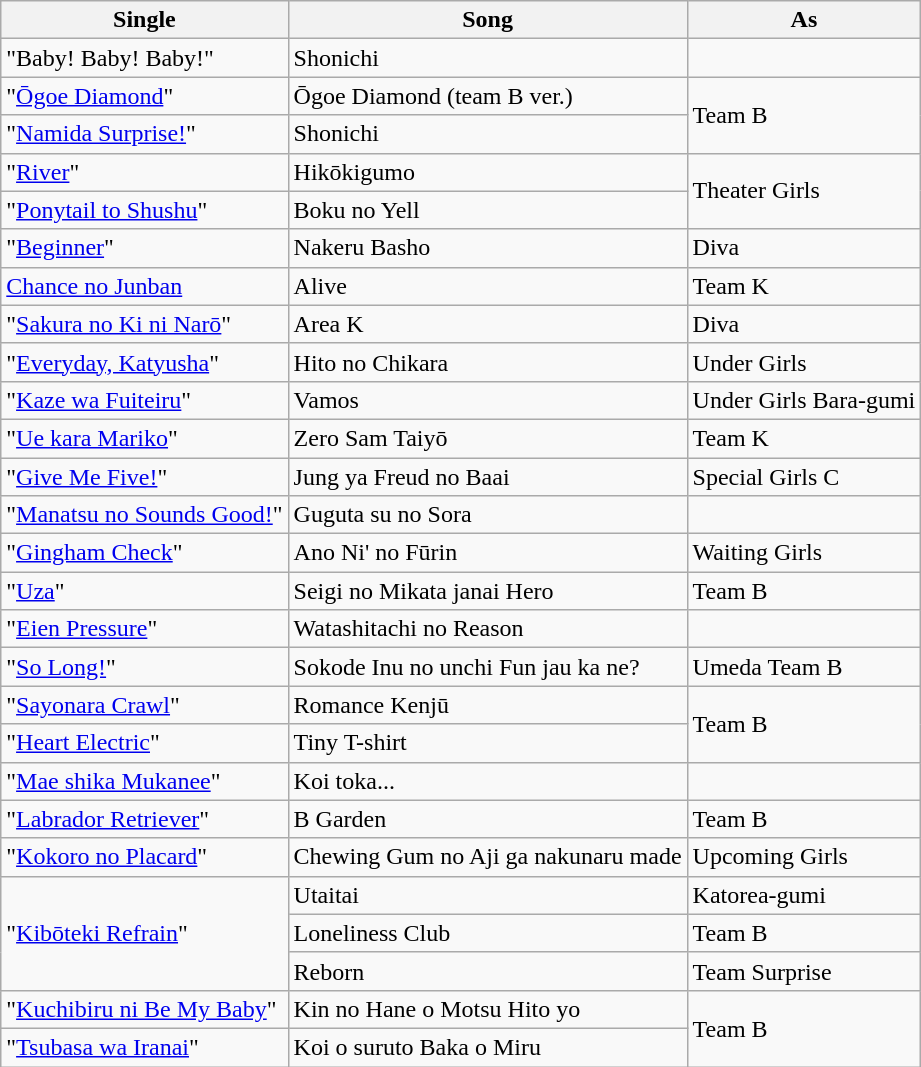<table class="wikitable">
<tr>
<th>Single</th>
<th>Song</th>
<th>As</th>
</tr>
<tr>
<td>"Baby! Baby! Baby!"</td>
<td>Shonichi</td>
<td></td>
</tr>
<tr>
<td>"<a href='#'>Ōgoe Diamond</a>"</td>
<td>Ōgoe Diamond (team B ver.)</td>
<td rowspan="2">Team B</td>
</tr>
<tr>
<td>"<a href='#'>Namida Surprise!</a>"</td>
<td>Shonichi</td>
</tr>
<tr>
<td>"<a href='#'>River</a>"</td>
<td>Hikōkigumo</td>
<td rowspan="2">Theater Girls</td>
</tr>
<tr>
<td>"<a href='#'>Ponytail to Shushu</a>"</td>
<td>Boku no Yell</td>
</tr>
<tr>
<td>"<a href='#'>Beginner</a>"</td>
<td>Nakeru Basho</td>
<td>Diva</td>
</tr>
<tr>
<td><a href='#'>Chance no Junban</a></td>
<td>Alive</td>
<td>Team K</td>
</tr>
<tr>
<td>"<a href='#'>Sakura no Ki ni Narō</a>"</td>
<td>Area K</td>
<td>Diva</td>
</tr>
<tr>
<td>"<a href='#'>Everyday, Katyusha</a>"</td>
<td>Hito no Chikara</td>
<td>Under Girls</td>
</tr>
<tr>
<td>"<a href='#'>Kaze wa Fuiteiru</a>"</td>
<td>Vamos</td>
<td>Under Girls Bara-gumi</td>
</tr>
<tr>
<td>"<a href='#'>Ue kara Mariko</a>"</td>
<td>Zero Sam Taiyō</td>
<td>Team K</td>
</tr>
<tr>
<td>"<a href='#'>Give Me Five!</a>"</td>
<td>Jung ya Freud no Baai</td>
<td>Special Girls C</td>
</tr>
<tr>
<td>"<a href='#'>Manatsu no Sounds Good!</a>"</td>
<td>Guguta su no Sora</td>
<td></td>
</tr>
<tr>
<td>"<a href='#'>Gingham Check</a>"</td>
<td>Ano Ni' no Fūrin</td>
<td>Waiting Girls</td>
</tr>
<tr>
<td>"<a href='#'>Uza</a>"</td>
<td>Seigi no Mikata janai Hero</td>
<td>Team B</td>
</tr>
<tr>
<td>"<a href='#'>Eien Pressure</a>"</td>
<td>Watashitachi no Reason</td>
<td></td>
</tr>
<tr>
<td>"<a href='#'>So Long!</a>"</td>
<td>Sokode Inu no unchi Fun jau ka ne?</td>
<td>Umeda Team B</td>
</tr>
<tr>
<td>"<a href='#'>Sayonara Crawl</a>"</td>
<td>Romance Kenjū</td>
<td rowspan="2">Team B</td>
</tr>
<tr>
<td>"<a href='#'>Heart Electric</a>"</td>
<td>Tiny T-shirt</td>
</tr>
<tr>
<td>"<a href='#'>Mae shika Mukanee</a>"</td>
<td>Koi toka...</td>
<td></td>
</tr>
<tr>
<td>"<a href='#'>Labrador Retriever</a>"</td>
<td>B Garden</td>
<td>Team B</td>
</tr>
<tr>
<td>"<a href='#'>Kokoro no Placard</a>"</td>
<td>Chewing Gum no Aji ga nakunaru made</td>
<td>Upcoming Girls</td>
</tr>
<tr>
<td rowspan="3">"<a href='#'>Kibōteki Refrain</a>"</td>
<td>Utaitai</td>
<td>Katorea-gumi</td>
</tr>
<tr>
<td>Loneliness Club</td>
<td>Team B</td>
</tr>
<tr>
<td>Reborn</td>
<td>Team Surprise</td>
</tr>
<tr>
<td>"<a href='#'>Kuchibiru ni Be My Baby</a>"</td>
<td>Kin no Hane o Motsu Hito yo</td>
<td rowspan="2">Team B</td>
</tr>
<tr>
<td>"<a href='#'>Tsubasa wa Iranai</a>"</td>
<td>Koi o suruto Baka o Miru</td>
</tr>
</table>
